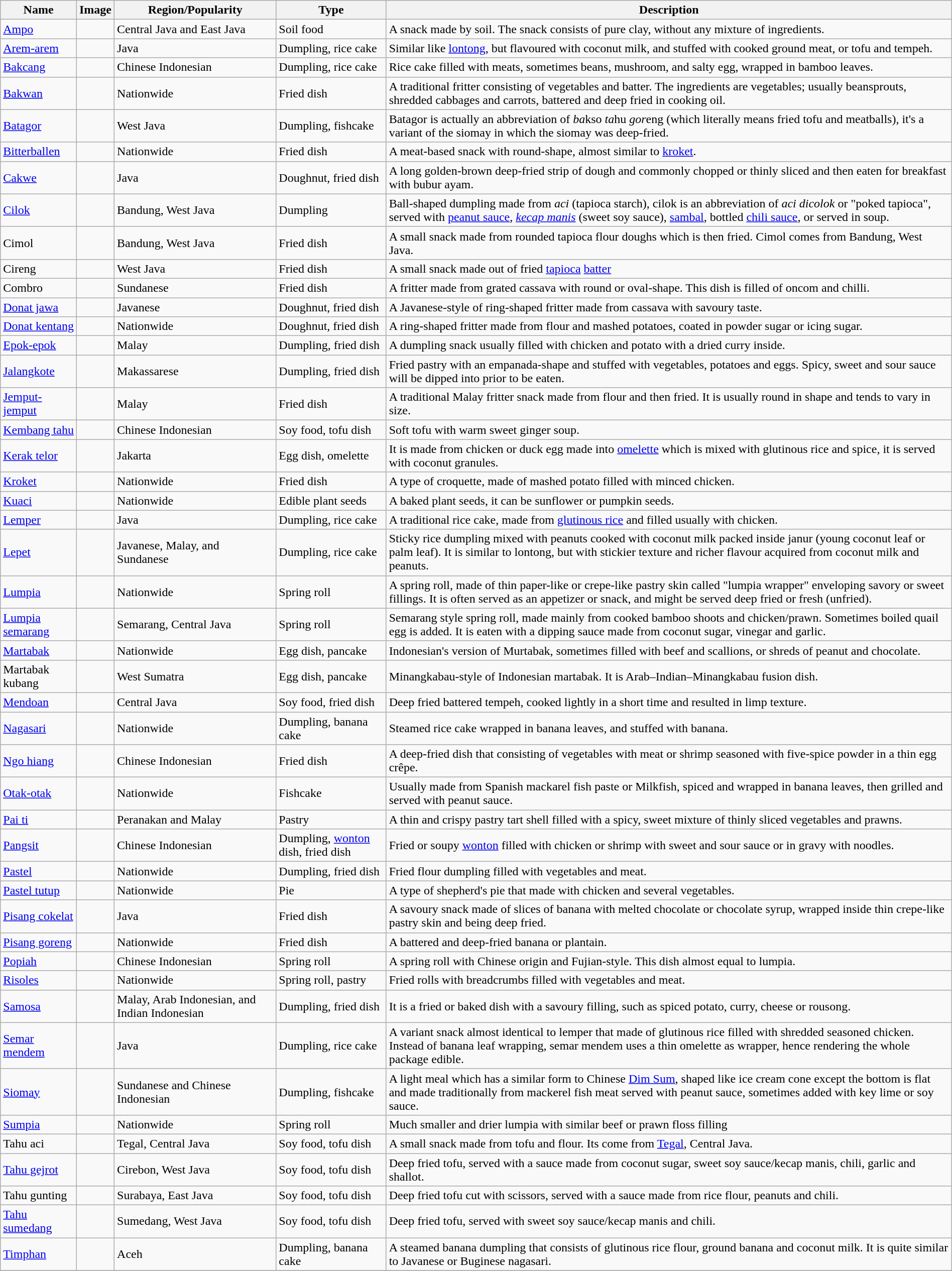<table class="wikitable sortable sticky-header" width="100%">
<tr>
<th>Name</th>
<th>Image</th>
<th>Region/Popularity</th>
<th>Type</th>
<th>Description</th>
</tr>
<tr>
<td><a href='#'>Ampo</a></td>
<td></td>
<td>Central Java and East Java</td>
<td>Soil food</td>
<td>A snack made by soil. The snack consists of pure clay, without any mixture of ingredients.</td>
</tr>
<tr>
<td><a href='#'>Arem-arem</a></td>
<td></td>
<td>Java</td>
<td>Dumpling, rice cake</td>
<td>Similar like <a href='#'>lontong</a>, but flavoured with coconut milk, and stuffed with cooked ground meat, or tofu and tempeh.</td>
</tr>
<tr>
<td><a href='#'>Bakcang</a></td>
<td></td>
<td>Chinese Indonesian</td>
<td>Dumpling, rice cake</td>
<td>Rice cake filled with meats, sometimes beans, mushroom, and salty egg, wrapped in bamboo leaves.</td>
</tr>
<tr>
<td><a href='#'>Bakwan</a></td>
<td></td>
<td>Nationwide</td>
<td>Fried dish</td>
<td>A traditional fritter consisting of vegetables and batter. The ingredients are vegetables; usually beansprouts, shredded cabbages and carrots, battered and deep fried in cooking oil.</td>
</tr>
<tr>
<td><a href='#'>Batagor</a></td>
<td></td>
<td>West Java</td>
<td>Dumpling, fishcake</td>
<td>Batagor is actually an abbreviation of <em>ba</em>kso <em>ta</em>hu <em>gor</em>eng (which literally means fried tofu and meatballs), it's a variant of the siomay in which the siomay was deep-fried.</td>
</tr>
<tr>
<td><a href='#'>Bitterballen</a></td>
<td></td>
<td>Nationwide</td>
<td>Fried dish</td>
<td>A meat-based snack with round-shape, almost similar to <a href='#'>kroket</a>.</td>
</tr>
<tr>
<td><a href='#'>Cakwe</a></td>
<td></td>
<td>Java</td>
<td>Doughnut, fried dish</td>
<td>A long golden-brown deep-fried strip of dough and commonly chopped or thinly sliced and then eaten for breakfast with bubur ayam.</td>
</tr>
<tr>
<td><a href='#'>Cilok</a></td>
<td></td>
<td>Bandung, West Java</td>
<td>Dumpling</td>
<td>Ball-shaped dumpling made from <em>aci</em> (tapioca starch), cilok is an abbreviation of <em>aci dicolok</em> or "poked tapioca", served with <a href='#'>peanut sauce</a>, <em><a href='#'>kecap manis</a></em> (sweet soy sauce), <a href='#'>sambal</a>, bottled <a href='#'>chili sauce</a>, or served in soup.</td>
</tr>
<tr>
<td>Cimol</td>
<td></td>
<td>Bandung, West Java</td>
<td>Fried dish</td>
<td>A small snack made from rounded tapioca flour doughs which is then fried. Cimol comes from Bandung, West Java.</td>
</tr>
<tr>
<td>Cireng</td>
<td></td>
<td>West Java</td>
<td>Fried dish</td>
<td>A small snack made out of fried <a href='#'>tapioca</a> <a href='#'>batter</a></td>
</tr>
<tr>
<td>Combro</td>
<td></td>
<td>Sundanese</td>
<td>Fried dish</td>
<td>A fritter made from grated cassava with round or oval-shape. This dish is filled of oncom and chilli.</td>
</tr>
<tr>
<td><a href='#'>Donat jawa</a></td>
<td></td>
<td>Javanese</td>
<td>Doughnut, fried dish</td>
<td>A Javanese-style of ring-shaped fritter made from cassava with savoury taste.</td>
</tr>
<tr>
<td><a href='#'>Donat kentang</a></td>
<td></td>
<td>Nationwide</td>
<td>Doughnut, fried dish</td>
<td>A ring-shaped fritter made from flour and mashed potatoes, coated in powder sugar or icing sugar.</td>
</tr>
<tr>
<td><a href='#'>Epok-epok</a></td>
<td></td>
<td>Malay</td>
<td>Dumpling, fried dish</td>
<td>A dumpling snack usually filled with chicken and potato with a dried curry inside.</td>
</tr>
<tr>
<td><a href='#'>Jalangkote</a></td>
<td></td>
<td>Makassarese</td>
<td>Dumpling, fried dish</td>
<td>Fried pastry with an empanada-shape and stuffed with vegetables, potatoes and eggs. Spicy, sweet and sour sauce will be dipped into prior to be eaten.</td>
</tr>
<tr>
<td><a href='#'>Jemput-jemput</a></td>
<td></td>
<td>Malay</td>
<td>Fried dish</td>
<td>A traditional Malay fritter snack made from flour and then fried. It is usually round in shape and tends to vary in size.</td>
</tr>
<tr>
<td><a href='#'>Kembang tahu</a></td>
<td></td>
<td>Chinese Indonesian</td>
<td>Soy food, tofu dish</td>
<td>Soft tofu with warm sweet ginger soup.</td>
</tr>
<tr>
<td><a href='#'>Kerak telor</a></td>
<td></td>
<td>Jakarta</td>
<td>Egg dish, omelette</td>
<td>It is made from chicken or duck egg made into <a href='#'>omelette</a> which is mixed with glutinous rice and spice, it is served with coconut granules.</td>
</tr>
<tr>
<td><a href='#'>Kroket</a></td>
<td></td>
<td>Nationwide</td>
<td>Fried dish</td>
<td>A type of croquette, made of mashed potato filled with minced chicken.</td>
</tr>
<tr>
<td><a href='#'>Kuaci</a></td>
<td></td>
<td>Nationwide</td>
<td>Edible plant seeds</td>
<td>A baked plant seeds, it can be sunflower or pumpkin seeds.</td>
</tr>
<tr>
<td><a href='#'>Lemper</a></td>
<td></td>
<td>Java</td>
<td>Dumpling, rice cake</td>
<td>A traditional rice cake, made from <a href='#'>glutinous rice</a> and filled usually with chicken.</td>
</tr>
<tr>
<td><a href='#'>Lepet</a></td>
<td></td>
<td>Javanese, Malay, and Sundanese</td>
<td>Dumpling, rice cake</td>
<td>Sticky rice dumpling mixed with peanuts cooked with coconut milk packed inside janur (young coconut leaf or palm leaf). It is similar to lontong, but with stickier texture and richer flavour acquired from coconut milk and peanuts.</td>
</tr>
<tr>
<td><a href='#'>Lumpia</a></td>
<td></td>
<td>Nationwide</td>
<td>Spring roll</td>
<td>A spring roll, made of thin paper-like or crepe-like pastry skin called "lumpia wrapper" enveloping savory or sweet fillings. It is often served as an appetizer or snack, and might be served deep fried or fresh (unfried).</td>
</tr>
<tr>
<td><a href='#'>Lumpia semarang</a></td>
<td></td>
<td>Semarang, Central Java</td>
<td>Spring roll</td>
<td>Semarang style spring roll, made mainly from cooked bamboo shoots and chicken/prawn. Sometimes boiled quail egg is added. It is eaten with a dipping sauce made from coconut sugar, vinegar and garlic.</td>
</tr>
<tr>
<td><a href='#'>Martabak</a></td>
<td></td>
<td>Nationwide</td>
<td>Egg dish, pancake</td>
<td>Indonesian's version of Murtabak, sometimes filled with beef and scallions, or shreds of peanut and chocolate.</td>
</tr>
<tr>
<td>Martabak kubang</td>
<td></td>
<td>West Sumatra</td>
<td>Egg dish, pancake</td>
<td>Minangkabau-style of Indonesian martabak. It is Arab–Indian–Minangkabau fusion dish.</td>
</tr>
<tr>
<td><a href='#'>Mendoan</a></td>
<td></td>
<td>Central Java</td>
<td>Soy food, fried dish</td>
<td>Deep fried battered tempeh, cooked lightly in a short time and resulted in limp texture.</td>
</tr>
<tr>
<td><a href='#'>Nagasari</a></td>
<td></td>
<td>Nationwide</td>
<td>Dumpling, banana cake</td>
<td>Steamed rice cake wrapped in banana leaves, and stuffed with banana.</td>
</tr>
<tr>
<td><a href='#'>Ngo hiang</a></td>
<td></td>
<td>Chinese Indonesian</td>
<td>Fried dish</td>
<td>A deep-fried dish that consisting of vegetables with meat or shrimp seasoned with five-spice powder in a thin egg crêpe.</td>
</tr>
<tr>
<td><a href='#'>Otak-otak</a></td>
<td></td>
<td>Nationwide</td>
<td>Fishcake</td>
<td>Usually made from Spanish mackarel fish paste or Milkfish, spiced and wrapped in banana leaves, then grilled and served with peanut sauce.</td>
</tr>
<tr>
<td><a href='#'>Pai ti</a></td>
<td></td>
<td>Peranakan and Malay</td>
<td>Pastry</td>
<td>A thin and crispy pastry tart shell filled with a spicy, sweet mixture of thinly sliced vegetables and prawns.</td>
</tr>
<tr>
<td><a href='#'>Pangsit</a></td>
<td></td>
<td>Chinese Indonesian</td>
<td>Dumpling, <a href='#'>wonton</a> dish, fried dish</td>
<td>Fried or soupy <a href='#'>wonton</a> filled with chicken or shrimp with sweet and sour sauce or in gravy with noodles.</td>
</tr>
<tr>
<td><a href='#'>Pastel</a></td>
<td></td>
<td>Nationwide</td>
<td>Dumpling, fried dish</td>
<td>Fried flour dumpling filled with vegetables and meat.</td>
</tr>
<tr>
<td><a href='#'>Pastel tutup</a></td>
<td></td>
<td>Nationwide</td>
<td>Pie</td>
<td>A type of shepherd's pie that made with chicken and several vegetables.</td>
</tr>
<tr>
<td><a href='#'>Pisang cokelat</a></td>
<td></td>
<td>Java</td>
<td>Fried dish</td>
<td>A savoury snack made of slices of banana with melted chocolate or chocolate syrup, wrapped inside thin crepe-like pastry skin and being deep fried.</td>
</tr>
<tr>
<td><a href='#'>Pisang goreng</a></td>
<td></td>
<td>Nationwide</td>
<td>Fried dish</td>
<td>A battered and deep-fried banana or plantain.</td>
</tr>
<tr>
<td><a href='#'>Popiah</a></td>
<td></td>
<td>Chinese Indonesian</td>
<td>Spring roll</td>
<td>A spring roll with Chinese origin and Fujian-style. This dish almost equal to lumpia.</td>
</tr>
<tr>
<td><a href='#'>Risoles</a></td>
<td></td>
<td>Nationwide</td>
<td>Spring roll, pastry</td>
<td>Fried rolls with breadcrumbs filled with vegetables and meat.</td>
</tr>
<tr>
<td><a href='#'>Samosa</a></td>
<td></td>
<td>Malay, Arab Indonesian, and Indian Indonesian</td>
<td>Dumpling, fried dish</td>
<td>It is a fried or baked dish with a savoury filling, such as spiced potato, curry, cheese or rousong.</td>
</tr>
<tr>
<td><a href='#'>Semar mendem</a></td>
<td></td>
<td>Java</td>
<td>Dumpling, rice cake</td>
<td>A variant snack almost identical to lemper that made of glutinous rice filled with shredded seasoned chicken. Instead of banana leaf wrapping, semar mendem uses a thin omelette as wrapper, hence rendering the whole package edible.</td>
</tr>
<tr>
<td><a href='#'>Siomay</a></td>
<td></td>
<td>Sundanese and Chinese Indonesian</td>
<td>Dumpling, fishcake</td>
<td>A light meal which has a similar form to Chinese <a href='#'>Dim Sum</a>, shaped like ice cream cone except the bottom is flat and made traditionally from mackerel fish meat served with peanut sauce, sometimes added with key lime or soy sauce.</td>
</tr>
<tr>
<td><a href='#'>Sumpia</a></td>
<td></td>
<td>Nationwide</td>
<td>Spring roll</td>
<td>Much smaller and drier lumpia with similar beef or prawn floss filling</td>
</tr>
<tr>
<td>Tahu aci</td>
<td></td>
<td>Tegal, Central Java</td>
<td>Soy food, tofu dish</td>
<td>A small snack made from tofu and flour. Its come from <a href='#'>Tegal</a>, Central Java.</td>
</tr>
<tr>
<td><a href='#'>Tahu gejrot</a></td>
<td></td>
<td>Cirebon, West Java</td>
<td>Soy food, tofu dish</td>
<td>Deep fried tofu, served with a sauce made from coconut sugar, sweet soy sauce/kecap manis, chili, garlic and shallot.</td>
</tr>
<tr>
<td>Tahu gunting</td>
<td></td>
<td>Surabaya, East Java</td>
<td>Soy food, tofu dish</td>
<td>Deep fried tofu cut with scissors, served with a sauce made from rice flour, peanuts and chili.</td>
</tr>
<tr>
<td><a href='#'>Tahu sumedang</a></td>
<td></td>
<td>Sumedang, West Java</td>
<td>Soy food, tofu dish</td>
<td>Deep fried tofu, served with sweet soy sauce/kecap manis and chili.</td>
</tr>
<tr>
<td><a href='#'>Timphan</a></td>
<td></td>
<td>Aceh</td>
<td>Dumpling, banana cake</td>
<td>A steamed banana dumpling that consists of glutinous rice flour, ground banana and coconut milk. It is quite similar to Javanese or Buginese nagasari.</td>
</tr>
<tr>
</tr>
</table>
